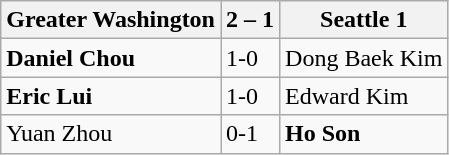<table class="wikitable">
<tr>
<th>Greater Washington</th>
<th>2 – 1</th>
<th>Seattle 1</th>
</tr>
<tr>
<td><strong>Daniel Chou</strong></td>
<td>1-0</td>
<td>Dong Baek Kim</td>
</tr>
<tr>
<td><strong>Eric Lui</strong></td>
<td>1-0</td>
<td>Edward Kim</td>
</tr>
<tr>
<td>Yuan Zhou</td>
<td>0-1</td>
<td><strong>Ho Son</strong></td>
</tr>
</table>
